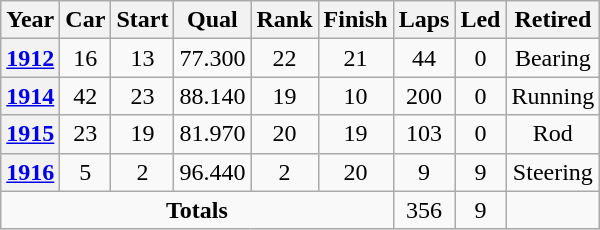<table class="wikitable" style="text-align:center">
<tr>
<th>Year</th>
<th>Car</th>
<th>Start</th>
<th>Qual</th>
<th>Rank</th>
<th>Finish</th>
<th>Laps</th>
<th>Led</th>
<th>Retired</th>
</tr>
<tr>
<th><a href='#'>1912</a></th>
<td>16</td>
<td>13</td>
<td>77.300</td>
<td>22</td>
<td>21</td>
<td>44</td>
<td>0</td>
<td>Bearing</td>
</tr>
<tr>
<th><a href='#'>1914</a></th>
<td>42</td>
<td>23</td>
<td>88.140</td>
<td>19</td>
<td>10</td>
<td>200</td>
<td>0</td>
<td>Running</td>
</tr>
<tr>
<th><a href='#'>1915</a></th>
<td>23</td>
<td>19</td>
<td>81.970</td>
<td>20</td>
<td>19</td>
<td>103</td>
<td>0</td>
<td>Rod</td>
</tr>
<tr>
<th><a href='#'>1916</a></th>
<td>5</td>
<td>2</td>
<td>96.440</td>
<td>2</td>
<td>20</td>
<td>9</td>
<td>9</td>
<td>Steering</td>
</tr>
<tr>
<td colspan=6><strong>Totals</strong></td>
<td>356</td>
<td>9</td>
<td></td>
</tr>
</table>
